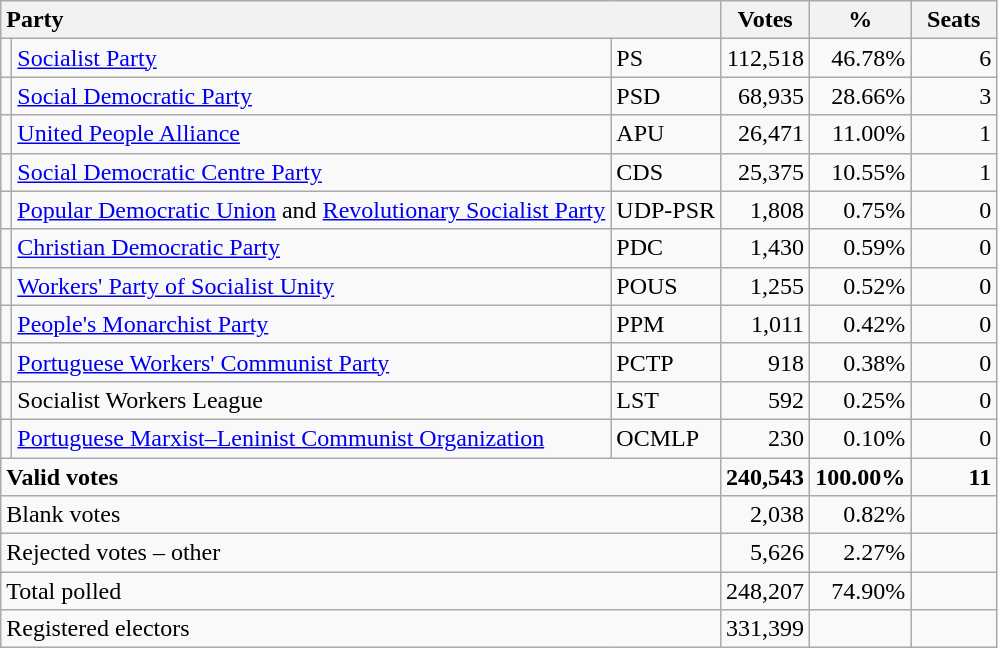<table class="wikitable" border="1" style="text-align:right;">
<tr>
<th style="text-align:left;" colspan=3>Party</th>
<th align=center width="50">Votes</th>
<th align=center width="50">%</th>
<th align=center width="50">Seats</th>
</tr>
<tr>
<td></td>
<td align=left><a href='#'>Socialist Party</a></td>
<td align=left>PS</td>
<td>112,518</td>
<td>46.78%</td>
<td>6</td>
</tr>
<tr>
<td></td>
<td align=left><a href='#'>Social Democratic Party</a></td>
<td align=left>PSD</td>
<td>68,935</td>
<td>28.66%</td>
<td>3</td>
</tr>
<tr>
<td></td>
<td align=left><a href='#'>United People Alliance</a></td>
<td align=left>APU</td>
<td>26,471</td>
<td>11.00%</td>
<td>1</td>
</tr>
<tr>
<td></td>
<td align=left style="white-space: nowrap;"><a href='#'>Social Democratic Centre Party</a></td>
<td align=left>CDS</td>
<td>25,375</td>
<td>10.55%</td>
<td>1</td>
</tr>
<tr>
<td></td>
<td align=left><a href='#'>Popular Democratic Union</a> and <a href='#'>Revolutionary Socialist Party</a></td>
<td align=left>UDP-PSR</td>
<td>1,808</td>
<td>0.75%</td>
<td>0</td>
</tr>
<tr>
<td></td>
<td align=left style="white-space: nowrap;"><a href='#'>Christian Democratic Party</a></td>
<td align=left>PDC</td>
<td>1,430</td>
<td>0.59%</td>
<td>0</td>
</tr>
<tr>
<td></td>
<td align=left><a href='#'>Workers' Party of Socialist Unity</a></td>
<td align=left>POUS</td>
<td>1,255</td>
<td>0.52%</td>
<td>0</td>
</tr>
<tr>
<td></td>
<td align=left><a href='#'>People's Monarchist Party</a></td>
<td align=left>PPM</td>
<td>1,011</td>
<td>0.42%</td>
<td>0</td>
</tr>
<tr>
<td></td>
<td align=left><a href='#'>Portuguese Workers' Communist Party</a></td>
<td align=left>PCTP</td>
<td>918</td>
<td>0.38%</td>
<td>0</td>
</tr>
<tr>
<td></td>
<td align=left>Socialist Workers League</td>
<td align=left>LST</td>
<td>592</td>
<td>0.25%</td>
<td>0</td>
</tr>
<tr>
<td></td>
<td align=left><a href='#'>Portuguese Marxist–Leninist Communist Organization</a></td>
<td align=left>OCMLP</td>
<td>230</td>
<td>0.10%</td>
<td>0</td>
</tr>
<tr style="font-weight:bold">
<td align=left colspan=3>Valid votes</td>
<td>240,543</td>
<td>100.00%</td>
<td>11</td>
</tr>
<tr>
<td align=left colspan=3>Blank votes</td>
<td>2,038</td>
<td>0.82%</td>
<td></td>
</tr>
<tr>
<td align=left colspan=3>Rejected votes – other</td>
<td>5,626</td>
<td>2.27%</td>
<td></td>
</tr>
<tr>
<td align=left colspan=3>Total polled</td>
<td>248,207</td>
<td>74.90%</td>
<td></td>
</tr>
<tr>
<td align=left colspan=3>Registered electors</td>
<td>331,399</td>
<td></td>
<td></td>
</tr>
</table>
